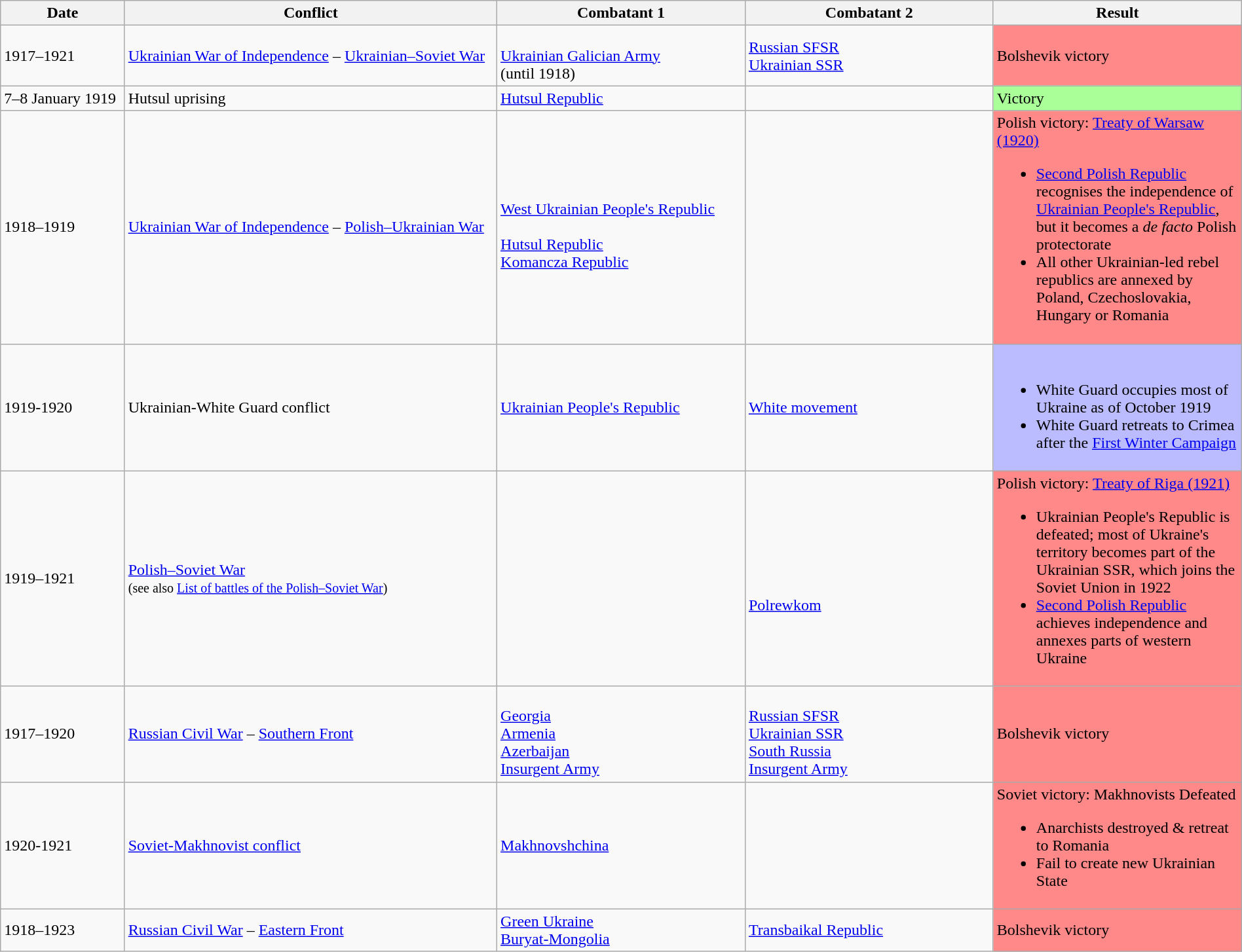<table class="wikitable" width="100%">
<tr>
<th width="10%">Date</th>
<th width="30%">Conflict</th>
<th width="20%">Combatant 1</th>
<th width="20%">Combatant 2</th>
<th width="20%">Result</th>
</tr>
<tr>
<td>1917–1921<br></td>
<td><a href='#'>Ukrainian War of Independence</a> – <a href='#'>Ukrainian–Soviet War</a><br></td>
<td><br> <a href='#'>Ukrainian Galician Army</a><br>  (until 1918)</td>
<td> <a href='#'>Russian SFSR</a><br> <a href='#'>Ukrainian SSR</a></td>
<td style="background:#F88">Bolshevik victory</td>
</tr>
<tr>
<td>7–8 January 1919</td>
<td>Hutsul uprising</td>
<td> <a href='#'>Hutsul Republic</a><br></td>
<td><br></td>
<td style="background:#AF9">Victory</td>
</tr>
<tr>
<td>1918–1919<br></td>
<td><a href='#'>Ukrainian War of Independence</a> – <a href='#'>Polish–Ukrainian War</a><br></td>
<td><br> <a href='#'>West Ukrainian People's Republic</a><br>
<br>
 <a href='#'>Hutsul Republic</a><br>
 <a href='#'>Komancza Republic</a></td>
<td><br><br>
<br>
<br>
</td>
<td style="background:#F88">Polish victory: <a href='#'>Treaty of Warsaw (1920)</a><br><ul><li><a href='#'>Second Polish Republic</a> recognises the independence of <a href='#'>Ukrainian People's Republic</a>, but it becomes a <em>de facto</em> Polish protectorate</li><li>All other Ukrainian-led rebel republics are annexed by Poland, Czechoslovakia, Hungary or Romania</li></ul></td>
</tr>
<tr>
<td>1919-1920</td>
<td>Ukrainian-White Guard conflict</td>
<td> <a href='#'>Ukrainian People's Republic</a></td>
<td> <a href='#'>White movement</a></td>
<td style="background:#BBF"><br><ul><li>White Guard occupies most of Ukraine as of October 1919</li><li>White Guard retreats to Crimea after the <a href='#'>First Winter Campaign</a></li></ul></td>
</tr>
<tr>
<td>1919–1921</td>
<td><a href='#'>Polish–Soviet War</a><br> <small>(see also <a href='#'>List of battles of the Polish–Soviet War</a>)</small></td>
<td><br></td>
<td><br><br><br> <a href='#'>Polrewkom</a></td>
<td style="background:#F88">Polish victory: <a href='#'>Treaty of Riga (1921)</a><br><ul><li>Ukrainian People's Republic is defeated; most of Ukraine's territory becomes part of the Ukrainian SSR, which joins the Soviet Union in 1922</li><li><a href='#'>Second Polish Republic</a> achieves independence and annexes parts of western Ukraine</li></ul></td>
</tr>
<tr>
<td>1917–1920</td>
<td><a href='#'>Russian Civil War</a> – <a href='#'>Southern Front</a></td>
<td><br> <a href='#'>Georgia</a><br> <a href='#'>Armenia</a><br> <a href='#'>Azerbaijan</a><br> <a href='#'>Insurgent Army</a></td>
<td><br> <a href='#'>Russian SFSR</a><br>
 <a href='#'>Ukrainian SSR</a><br>
 <a href='#'>South Russia</a><br> <a href='#'>Insurgent Army</a></td>
<td style="background:#F88">Bolshevik victory</td>
</tr>
<tr>
<td>1920-1921</td>
<td><a href='#'>Soviet-Makhnovist conflict</a></td>
<td> <a href='#'>Makhnovshchina</a></td>
<td><br></td>
<td style="background:#F88">Soviet victory: Makhnovists Defeated<br><ul><li>Anarchists destroyed & retreat to Romania</li><li>Fail to create new Ukrainian State</li></ul></td>
</tr>
<tr>
<td>1918–1923</td>
<td><a href='#'>Russian Civil War</a> – <a href='#'>Eastern Front</a></td>
<td> <a href='#'>Green Ukraine</a><br><a href='#'>Buryat-Mongolia</a></td>
<td> <a href='#'>Transbaikal Republic</a><br></td>
<td style="background:#F88">Bolshevik victory</td>
</tr>
</table>
